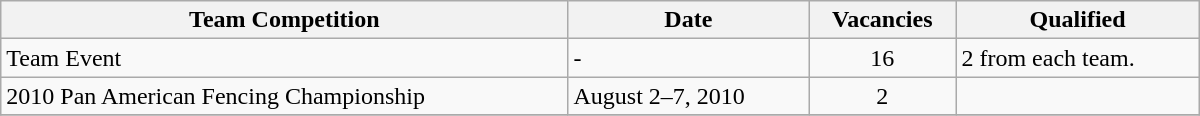<table class="wikitable" width=800>
<tr>
<th>Team Competition</th>
<th>Date</th>
<th>Vacancies</th>
<th>Qualified</th>
</tr>
<tr>
<td>Team Event</td>
<td>-</td>
<td align="center">16</td>
<td>2 from each team.</td>
</tr>
<tr>
<td>2010 Pan American Fencing Championship</td>
<td>August 2–7, 2010</td>
<td align="center">2</td>
<td><br></td>
</tr>
<tr>
</tr>
</table>
